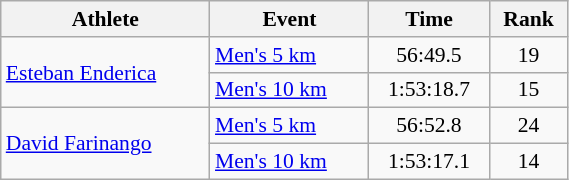<table class="wikitable" style="text-align:center; font-size:90%; width:30%;">
<tr>
<th>Athlete</th>
<th>Event</th>
<th>Time</th>
<th>Rank</th>
</tr>
<tr>
<td align=left rowspan=2><a href='#'>Esteban Enderica</a></td>
<td align=left><a href='#'>Men's 5 km</a></td>
<td>56:49.5</td>
<td>19</td>
</tr>
<tr>
<td align=left><a href='#'>Men's 10 km</a></td>
<td>1:53:18.7</td>
<td>15</td>
</tr>
<tr>
<td align=left rowspan=2><a href='#'>David Farinango</a></td>
<td align=left><a href='#'>Men's 5 km</a></td>
<td>56:52.8</td>
<td>24</td>
</tr>
<tr>
<td align=left><a href='#'>Men's 10 km</a></td>
<td>1:53:17.1</td>
<td>14</td>
</tr>
</table>
